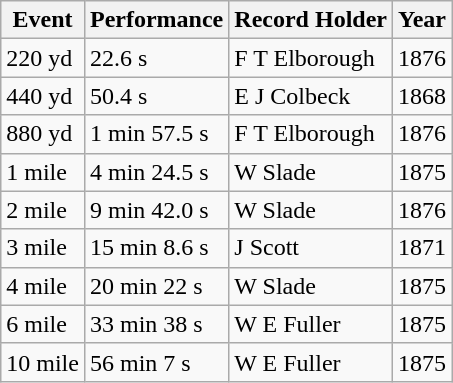<table class="wikitable">
<tr>
<th>Event</th>
<th>Performance</th>
<th>Record Holder</th>
<th>Year</th>
</tr>
<tr>
<td>220 yd</td>
<td>22.6 s</td>
<td>F T Elborough</td>
<td>1876</td>
</tr>
<tr>
<td>440 yd</td>
<td>50.4 s</td>
<td>E J Colbeck</td>
<td>1868</td>
</tr>
<tr>
<td>880 yd</td>
<td>1 min 57.5 s</td>
<td>F T Elborough</td>
<td>1876</td>
</tr>
<tr>
<td>1 mile</td>
<td>4 min 24.5 s</td>
<td>W Slade</td>
<td>1875</td>
</tr>
<tr>
<td>2 mile</td>
<td>9 min 42.0 s</td>
<td>W Slade</td>
<td>1876</td>
</tr>
<tr>
<td>3 mile</td>
<td>15 min 8.6 s</td>
<td>J Scott</td>
<td>1871</td>
</tr>
<tr>
<td>4 mile</td>
<td>20 min 22 s</td>
<td>W Slade</td>
<td>1875</td>
</tr>
<tr>
<td>6 mile</td>
<td>33 min 38 s</td>
<td>W E Fuller</td>
<td>1875</td>
</tr>
<tr>
<td>10 mile</td>
<td>56 min 7 s</td>
<td>W E Fuller</td>
<td>1875</td>
</tr>
</table>
